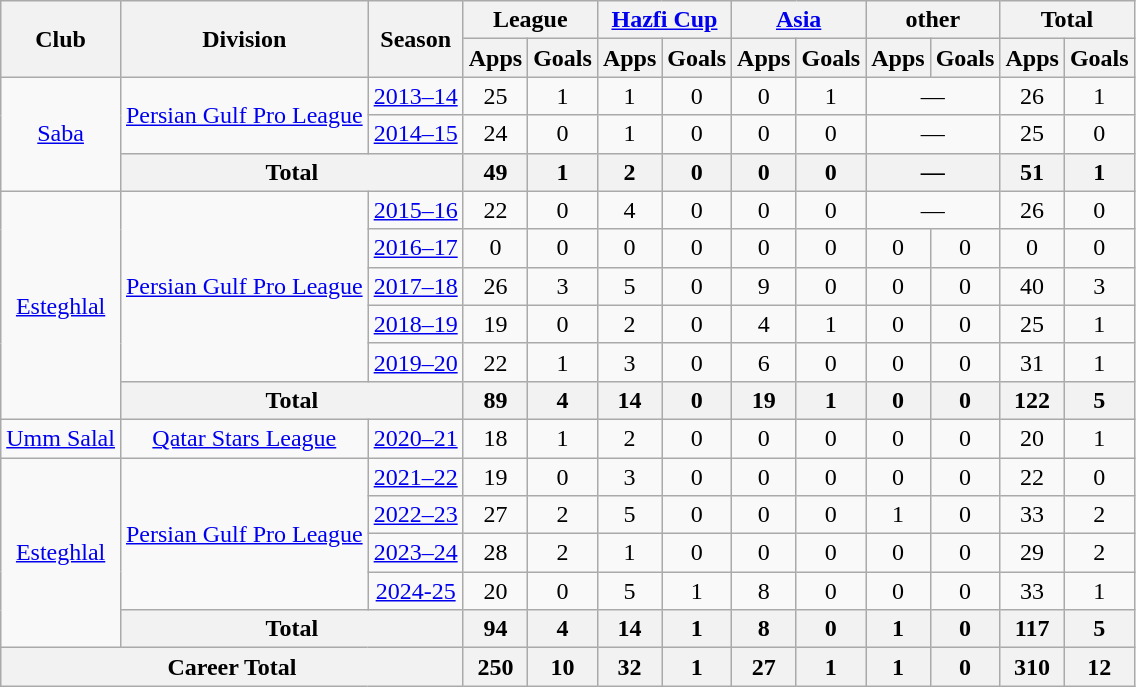<table class="wikitable" style="text-align: center;">
<tr>
<th rowspan="2">Club</th>
<th rowspan="2">Division</th>
<th rowspan="2">Season</th>
<th colspan="2">League</th>
<th colspan="2"><a href='#'>Hazfi Cup</a></th>
<th colspan="2"><a href='#'>Asia</a></th>
<th colspan="2">other</th>
<th colspan="2">Total</th>
</tr>
<tr>
<th>Apps</th>
<th>Goals</th>
<th>Apps</th>
<th>Goals</th>
<th>Apps</th>
<th>Goals</th>
<th>Apps</th>
<th>Goals</th>
<th>Apps</th>
<th>Goals</th>
</tr>
<tr>
<td rowspan="3"><a href='#'>Saba</a></td>
<td rowspan="2"><a href='#'>Persian Gulf Pro League</a></td>
<td><a href='#'>2013–14</a></td>
<td>25</td>
<td>1</td>
<td>1</td>
<td>0</td>
<td>0</td>
<td>1</td>
<td colspan="2">—</td>
<td>26</td>
<td>1</td>
</tr>
<tr>
<td><a href='#'>2014–15</a></td>
<td>24</td>
<td>0</td>
<td>1</td>
<td>0</td>
<td>0</td>
<td>0</td>
<td colspan="2">—</td>
<td>25</td>
<td>0</td>
</tr>
<tr>
<th colspan="2">Total</th>
<th>49</th>
<th>1</th>
<th>2</th>
<th>0</th>
<th>0</th>
<th>0</th>
<th colspan="2">—</th>
<th>51</th>
<th>1</th>
</tr>
<tr>
<td rowspan="6"><a href='#'>Esteghlal</a></td>
<td rowspan="5"><a href='#'>Persian Gulf Pro League</a></td>
<td><a href='#'>2015–16</a></td>
<td>22</td>
<td>0</td>
<td>4</td>
<td>0</td>
<td>0</td>
<td>0</td>
<td colspan="2">—</td>
<td>26</td>
<td>0</td>
</tr>
<tr>
<td><a href='#'>2016–17</a></td>
<td>0</td>
<td>0</td>
<td>0</td>
<td>0</td>
<td>0</td>
<td>0</td>
<td>0</td>
<td>0</td>
<td>0</td>
<td>0</td>
</tr>
<tr>
<td><a href='#'>2017–18</a></td>
<td>26</td>
<td>3</td>
<td>5</td>
<td>0</td>
<td>9</td>
<td>0</td>
<td>0</td>
<td>0</td>
<td>40</td>
<td>3</td>
</tr>
<tr>
<td><a href='#'>2018–19</a></td>
<td>19</td>
<td>0</td>
<td>2</td>
<td>0</td>
<td>4</td>
<td>1</td>
<td>0</td>
<td>0</td>
<td>25</td>
<td>1</td>
</tr>
<tr>
<td><a href='#'>2019–20</a></td>
<td>22</td>
<td>1</td>
<td>3</td>
<td>0</td>
<td>6</td>
<td>0</td>
<td>0</td>
<td>0</td>
<td>31</td>
<td>1</td>
</tr>
<tr>
<th colspan="2">Total</th>
<th>89</th>
<th>4</th>
<th>14</th>
<th>0</th>
<th>19</th>
<th>1</th>
<th>0</th>
<th>0</th>
<th>122</th>
<th>5</th>
</tr>
<tr>
<td><a href='#'>Umm Salal</a></td>
<td><a href='#'>Qatar Stars League</a></td>
<td><a href='#'>2020–21</a></td>
<td>18</td>
<td>1</td>
<td>2</td>
<td>0</td>
<td>0</td>
<td>0</td>
<td>0</td>
<td>0</td>
<td>20</td>
<td>1</td>
</tr>
<tr>
<td rowspan="5"><a href='#'>Esteghlal</a></td>
<td rowspan="4"><a href='#'>Persian Gulf Pro League</a></td>
<td><a href='#'>2021–22</a></td>
<td>19</td>
<td>0</td>
<td>3</td>
<td>0</td>
<td>0</td>
<td>0</td>
<td>0</td>
<td>0</td>
<td>22</td>
<td>0</td>
</tr>
<tr>
<td><a href='#'>2022–23</a></td>
<td>27</td>
<td>2</td>
<td>5</td>
<td>0</td>
<td>0</td>
<td>0</td>
<td>1</td>
<td>0</td>
<td>33</td>
<td>2</td>
</tr>
<tr>
<td><a href='#'>2023–24</a></td>
<td>28</td>
<td>2</td>
<td>1</td>
<td>0</td>
<td>0</td>
<td>0</td>
<td>0</td>
<td>0</td>
<td>29</td>
<td>2</td>
</tr>
<tr>
<td><a href='#'>2024-25</a></td>
<td>20</td>
<td>0</td>
<td>5</td>
<td>1</td>
<td>8</td>
<td>0</td>
<td>0</td>
<td>0</td>
<td>33</td>
<td>1</td>
</tr>
<tr>
<th colspan="2">Total</th>
<th>94</th>
<th>4</th>
<th>14</th>
<th>1</th>
<th>8</th>
<th>0</th>
<th>1</th>
<th>0</th>
<th>117</th>
<th>5</th>
</tr>
<tr>
<th colspan="3">Career Total</th>
<th>250</th>
<th>10</th>
<th>32</th>
<th>1</th>
<th>27</th>
<th>1</th>
<th>1</th>
<th>0</th>
<th>310</th>
<th>12</th>
</tr>
</table>
